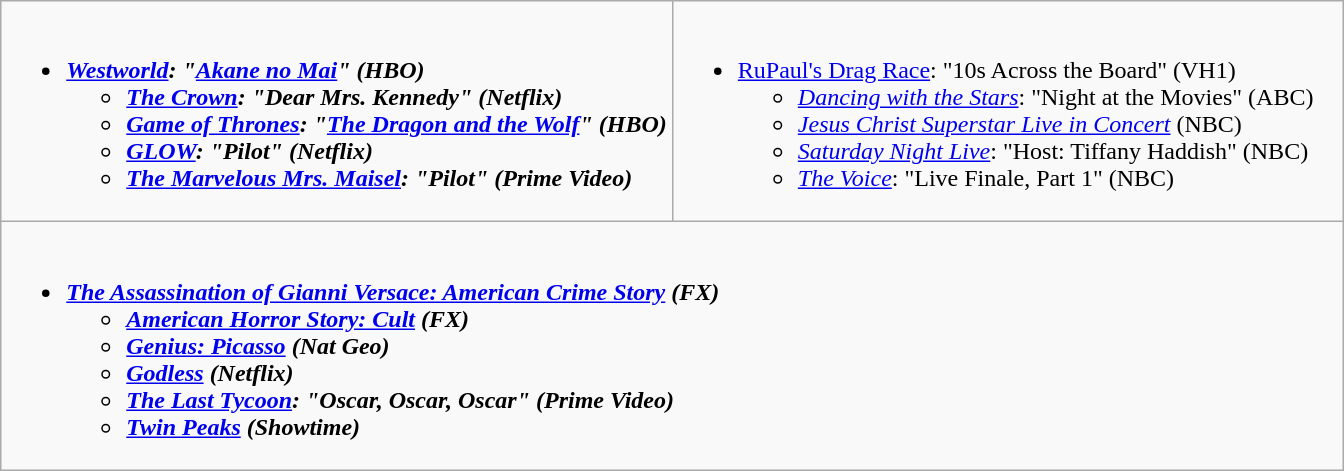<table class="wikitable">
<tr>
<td style="vertical-align:top;" width="50%"><br><ul><li><strong><em><a href='#'>Westworld</a><em>: "<a href='#'>Akane no Mai</a>" (HBO)<strong><ul><li></em><a href='#'>The Crown</a><em>: "Dear Mrs. Kennedy" (Netflix)</li><li></em><a href='#'>Game of Thrones</a><em>: "<a href='#'>The Dragon and the Wolf</a>" (HBO)</li><li></em><a href='#'>GLOW</a><em>: "Pilot" (Netflix)</li><li></em><a href='#'>The Marvelous Mrs. Maisel</a><em>: "Pilot" (Prime Video)</li></ul></li></ul></td>
<td style="vertical-align:top;" width="50%"><br><ul><li></em></strong><a href='#'>RuPaul's Drag Race</a></em>: "10s Across the Board" (VH1)</strong><ul><li><em><a href='#'>Dancing with the Stars</a></em>: "Night at the Movies" (ABC)</li><li><em><a href='#'>Jesus Christ Superstar Live in Concert</a></em> (NBC)</li><li><em><a href='#'>Saturday Night Live</a></em>: "Host: Tiffany Haddish" (NBC)</li><li><em><a href='#'>The Voice</a></em>: "Live Finale, Part 1" (NBC)</li></ul></li></ul></td>
</tr>
<tr>
<td style="vertical-align:top;" width="50%" colspan="2"><br><ul><li><strong><em><a href='#'>The Assassination of Gianni Versace: American Crime Story</a><em> (FX)<strong><ul><li></em><a href='#'>American Horror Story: Cult</a><em> (FX)</li><li></em><a href='#'>Genius: Picasso</a><em> (Nat Geo)</li><li></em><a href='#'>Godless</a><em> (Netflix)</li><li></em><a href='#'>The Last Tycoon</a><em>: "Oscar, Oscar, Oscar" (Prime Video)</li><li></em><a href='#'>Twin Peaks</a><em> (Showtime)</li></ul></li></ul></td>
</tr>
</table>
